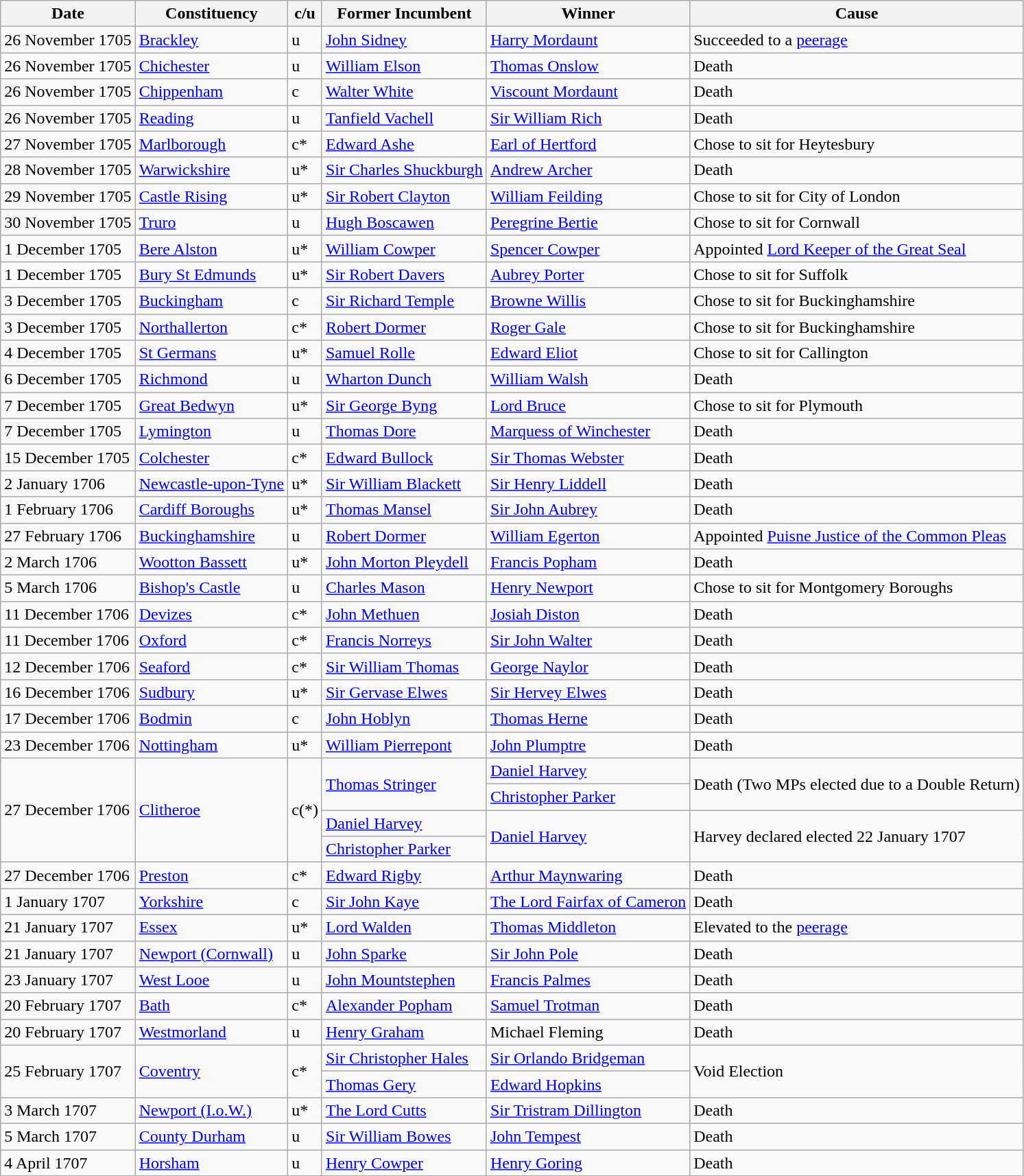<table class="wikitable">
<tr>
<th>Date</th>
<th>Constituency</th>
<th>c/u</th>
<th>Former Incumbent</th>
<th>Winner</th>
<th>Cause</th>
</tr>
<tr>
<td>26 November 1705</td>
<td><a href='#'>Brackley</a></td>
<td>u</td>
<td><a href='#'>John Sidney</a></td>
<td><a href='#'>Harry Mordaunt</a></td>
<td>Succeeded to a <a href='#'>peerage</a></td>
</tr>
<tr>
<td>26 November 1705</td>
<td><a href='#'>Chichester</a></td>
<td>u</td>
<td><a href='#'>William Elson</a></td>
<td><a href='#'>Thomas Onslow</a></td>
<td>Death</td>
</tr>
<tr>
<td>26 November 1705</td>
<td><a href='#'>Chippenham</a></td>
<td>c</td>
<td><a href='#'>Walter White</a></td>
<td><a href='#'>Viscount Mordaunt</a></td>
<td>Death</td>
</tr>
<tr>
<td>26 November 1705</td>
<td><a href='#'>Reading</a></td>
<td>u</td>
<td><a href='#'>Tanfield Vachell</a></td>
<td><a href='#'>Sir William Rich</a></td>
<td>Death</td>
</tr>
<tr>
<td>27 November 1705</td>
<td><a href='#'>Marlborough</a></td>
<td>c*</td>
<td><a href='#'>Edward Ashe</a></td>
<td><a href='#'>Earl of Hertford</a></td>
<td>Chose to sit for Heytesbury</td>
</tr>
<tr>
<td>28 November 1705</td>
<td><a href='#'>Warwickshire</a></td>
<td>u*</td>
<td><a href='#'>Sir Charles Shuckburgh</a></td>
<td><a href='#'>Andrew Archer</a></td>
<td>Death</td>
</tr>
<tr>
<td>29 November 1705</td>
<td><a href='#'>Castle Rising</a></td>
<td>u*</td>
<td><a href='#'>Sir Robert Clayton</a></td>
<td><a href='#'>William Feilding</a></td>
<td>Chose to sit for City of London</td>
</tr>
<tr>
<td>30 November 1705</td>
<td><a href='#'>Truro</a></td>
<td>u</td>
<td><a href='#'>Hugh Boscawen</a></td>
<td><a href='#'>Peregrine Bertie</a></td>
<td>Chose to sit for Cornwall</td>
</tr>
<tr>
<td>1 December 1705</td>
<td><a href='#'>Bere Alston</a></td>
<td>u*</td>
<td><a href='#'>William Cowper</a></td>
<td><a href='#'>Spencer Cowper</a></td>
<td>Appointed <a href='#'>Lord Keeper of the Great Seal</a></td>
</tr>
<tr>
<td>1 December 1705</td>
<td><a href='#'>Bury St Edmunds</a></td>
<td>u*</td>
<td><a href='#'>Sir Robert Davers</a></td>
<td><a href='#'>Aubrey Porter</a></td>
<td>Chose to sit for Suffolk</td>
</tr>
<tr>
<td>3 December 1705</td>
<td><a href='#'>Buckingham</a></td>
<td>c</td>
<td><a href='#'>Sir Richard Temple</a></td>
<td><a href='#'>Browne Willis</a></td>
<td>Chose to sit for Buckinghamshire</td>
</tr>
<tr>
<td>3 December 1705</td>
<td><a href='#'>Northallerton</a></td>
<td>c*</td>
<td><a href='#'>Robert Dormer</a></td>
<td><a href='#'>Roger Gale</a></td>
<td>Chose to sit for Buckinghamshire</td>
</tr>
<tr>
<td>4 December 1705</td>
<td><a href='#'>St Germans</a></td>
<td>u*</td>
<td><a href='#'>Samuel Rolle</a></td>
<td><a href='#'>Edward Eliot</a></td>
<td>Chose to sit for Callington</td>
</tr>
<tr>
<td>6 December 1705</td>
<td><a href='#'>Richmond</a></td>
<td>u</td>
<td><a href='#'>Wharton Dunch</a></td>
<td><a href='#'>William Walsh</a></td>
<td>Death</td>
</tr>
<tr>
<td>7 December 1705</td>
<td><a href='#'>Great Bedwyn</a></td>
<td>u*</td>
<td><a href='#'>Sir George Byng</a></td>
<td><a href='#'>Lord Bruce</a></td>
<td>Chose to sit for Plymouth</td>
</tr>
<tr>
<td>7 December 1705</td>
<td><a href='#'>Lymington</a></td>
<td>u</td>
<td><a href='#'>Thomas Dore</a></td>
<td><a href='#'>Marquess of Winchester</a></td>
<td>Death</td>
</tr>
<tr>
<td>15 December 1705</td>
<td><a href='#'>Colchester</a></td>
<td>c*</td>
<td><a href='#'>Edward Bullock</a></td>
<td><a href='#'>Sir Thomas Webster</a></td>
<td>Death</td>
</tr>
<tr>
<td>2 January 1706</td>
<td><a href='#'>Newcastle-upon-Tyne</a></td>
<td>u*</td>
<td><a href='#'>Sir William Blackett</a></td>
<td><a href='#'>Sir Henry Liddell</a></td>
<td>Death</td>
</tr>
<tr>
<td>1 February 1706</td>
<td><a href='#'>Cardiff Boroughs</a></td>
<td>u*</td>
<td><a href='#'>Thomas Mansel</a></td>
<td><a href='#'>Sir John Aubrey</a></td>
<td>Death</td>
</tr>
<tr>
<td>27 February 1706</td>
<td><a href='#'>Buckinghamshire</a></td>
<td>u</td>
<td><a href='#'>Robert Dormer</a></td>
<td><a href='#'>William Egerton</a></td>
<td>Appointed <a href='#'>Puisne Justice of the Common Pleas</a></td>
</tr>
<tr>
<td>2 March 1706</td>
<td><a href='#'>Wootton Bassett</a></td>
<td>u*</td>
<td><a href='#'>John Morton Pleydell</a></td>
<td><a href='#'>Francis Popham</a></td>
<td>Death</td>
</tr>
<tr>
<td>5 March 1706</td>
<td><a href='#'>Bishop's Castle</a></td>
<td>u</td>
<td><a href='#'>Charles Mason</a></td>
<td><a href='#'>Henry Newport</a></td>
<td>Chose to sit for Montgomery Boroughs</td>
</tr>
<tr>
<td>11 December 1706</td>
<td><a href='#'>Devizes</a></td>
<td>c*</td>
<td><a href='#'>John Methuen</a></td>
<td><a href='#'>Josiah Diston</a></td>
<td>Death</td>
</tr>
<tr>
<td>11 December 1706</td>
<td><a href='#'>Oxford</a></td>
<td>c*</td>
<td><a href='#'>Francis Norreys</a></td>
<td><a href='#'>Sir John Walter</a></td>
<td>Death</td>
</tr>
<tr>
<td>12 December 1706</td>
<td><a href='#'>Seaford</a></td>
<td>c*</td>
<td><a href='#'>Sir William Thomas</a></td>
<td><a href='#'>George Naylor</a></td>
<td>Death</td>
</tr>
<tr>
<td>16 December 1706</td>
<td><a href='#'>Sudbury</a></td>
<td>u*</td>
<td><a href='#'>Sir Gervase Elwes</a></td>
<td><a href='#'>Sir Hervey Elwes</a></td>
<td>Death</td>
</tr>
<tr>
<td>17 December 1706</td>
<td><a href='#'>Bodmin</a></td>
<td>c</td>
<td><a href='#'>John Hoblyn</a></td>
<td><a href='#'>Thomas Herne</a></td>
<td>Death</td>
</tr>
<tr>
<td>23 December 1706</td>
<td><a href='#'>Nottingham</a></td>
<td>u*</td>
<td><a href='#'>William Pierrepont</a></td>
<td><a href='#'>John Plumptre</a></td>
<td>Death</td>
</tr>
<tr>
<td rowspan=4>27 December 1706</td>
<td rowspan=4><a href='#'>Clitheroe</a></td>
<td rowspan=4>c(*)</td>
<td rowspan=2><a href='#'>Thomas Stringer</a></td>
<td><a href='#'>Daniel Harvey</a></td>
<td rowspan=2>Death (Two MPs elected due to a Double Return)</td>
</tr>
<tr>
<td><a href='#'>Christopher Parker</a></td>
</tr>
<tr>
<td><a href='#'>Daniel Harvey</a></td>
<td rowspan=2><a href='#'>Daniel Harvey</a></td>
<td rowspan=2>Harvey declared elected 22 January 1707</td>
</tr>
<tr>
<td><a href='#'>Christopher Parker</a></td>
</tr>
<tr>
<td>27 December 1706</td>
<td><a href='#'>Preston</a></td>
<td>c*</td>
<td><a href='#'>Edward Rigby</a></td>
<td><a href='#'>Arthur Maynwaring</a></td>
<td>Death</td>
</tr>
<tr>
<td>1 January 1707</td>
<td><a href='#'>Yorkshire</a></td>
<td>c</td>
<td><a href='#'>Sir John Kaye</a></td>
<td><a href='#'>The Lord Fairfax of Cameron</a></td>
<td>Death</td>
</tr>
<tr>
<td>21 January 1707</td>
<td><a href='#'>Essex</a></td>
<td>u*</td>
<td><a href='#'>Lord Walden</a></td>
<td><a href='#'>Thomas Middleton</a></td>
<td>Elevated to the <a href='#'>peerage</a></td>
</tr>
<tr>
<td>21 January 1707</td>
<td><a href='#'>Newport (Cornwall)</a></td>
<td>u</td>
<td><a href='#'>John Sparke</a></td>
<td><a href='#'>Sir John Pole</a></td>
<td>Death</td>
</tr>
<tr>
<td>23 January 1707</td>
<td><a href='#'>West Looe</a></td>
<td>u</td>
<td><a href='#'>John Mountstephen</a></td>
<td><a href='#'>Francis Palmes</a></td>
<td>Death</td>
</tr>
<tr>
<td>20 February 1707</td>
<td><a href='#'>Bath</a></td>
<td>c*</td>
<td><a href='#'>Alexander Popham</a></td>
<td><a href='#'>Samuel Trotman</a></td>
<td>Death</td>
</tr>
<tr>
<td>20 February 1707</td>
<td><a href='#'>Westmorland</a></td>
<td>u</td>
<td><a href='#'>Henry Graham</a></td>
<td>Michael Fleming</td>
<td>Death</td>
</tr>
<tr>
<td rowspan=2>25 February 1707</td>
<td rowspan=2><a href='#'>Coventry</a></td>
<td rowspan=2>c*</td>
<td><a href='#'>Sir Christopher Hales</a></td>
<td><a href='#'>Sir Orlando Bridgeman</a></td>
<td rowspan=2>Void Election</td>
</tr>
<tr>
<td><a href='#'>Thomas Gery</a></td>
<td><a href='#'>Edward Hopkins</a></td>
</tr>
<tr>
<td>3 March 1707</td>
<td><a href='#'>Newport (I.o.W.)</a></td>
<td>u*</td>
<td><a href='#'>The Lord Cutts</a></td>
<td><a href='#'>Sir Tristram Dillington</a></td>
<td>Death</td>
</tr>
<tr>
<td>5 March 1707</td>
<td><a href='#'>County Durham</a></td>
<td>u</td>
<td><a href='#'>Sir William Bowes</a></td>
<td><a href='#'>John Tempest</a></td>
<td>Death</td>
</tr>
<tr>
<td>4 April 1707</td>
<td><a href='#'>Horsham</a></td>
<td>u</td>
<td><a href='#'>Henry Cowper</a></td>
<td><a href='#'>Henry Goring</a></td>
<td>Death</td>
</tr>
</table>
